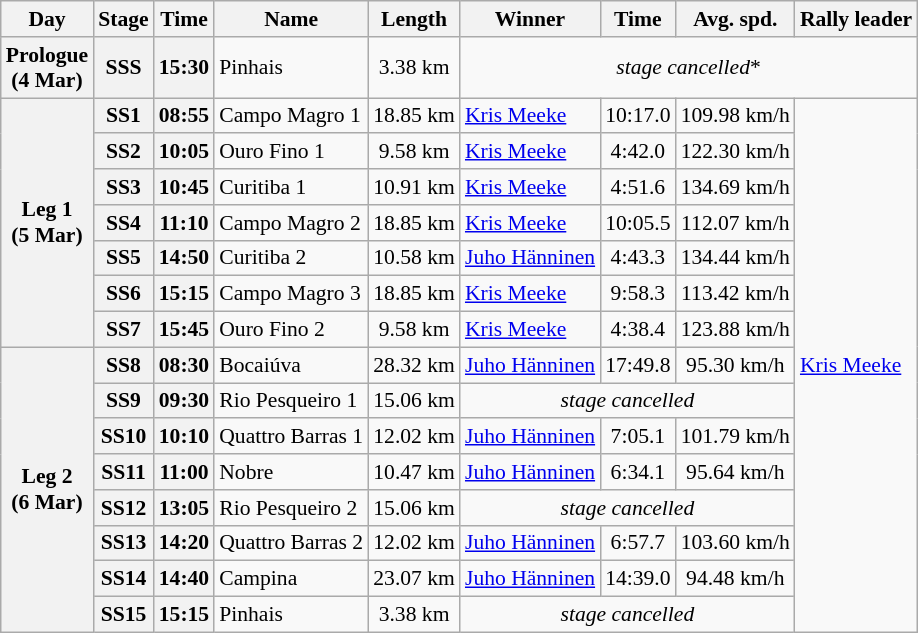<table class="wikitable" style="text-align: center; font-size: 90%; max-width: 950px;">
<tr>
<th>Day</th>
<th>Stage</th>
<th>Time</th>
<th>Name</th>
<th>Length</th>
<th>Winner</th>
<th>Time</th>
<th>Avg. spd.</th>
<th>Rally leader</th>
</tr>
<tr>
<th>Prologue<br>(4 Mar)</th>
<th>SSS</th>
<th>15:30</th>
<td align=left>Pinhais</td>
<td>3.38 km</td>
<td colspan=4><em>stage cancelled</em>*</td>
</tr>
<tr>
<th rowspan="7">Leg 1<br>(5 Mar)</th>
<th>SS1</th>
<th>08:55</th>
<td align=left>Campo Magro 1</td>
<td>18.85 km</td>
<td align=left> <a href='#'>Kris Meeke</a></td>
<td>10:17.0</td>
<td>109.98 km/h</td>
<td align=left rowspan=15> <a href='#'>Kris Meeke</a></td>
</tr>
<tr>
<th>SS2</th>
<th>10:05</th>
<td align=left>Ouro Fino 1</td>
<td>9.58 km</td>
<td align=left> <a href='#'>Kris Meeke</a></td>
<td>4:42.0</td>
<td>122.30 km/h</td>
</tr>
<tr>
<th>SS3</th>
<th>10:45</th>
<td align=left>Curitiba 1</td>
<td>10.91 km</td>
<td align=left> <a href='#'>Kris Meeke</a></td>
<td>4:51.6</td>
<td>134.69 km/h</td>
</tr>
<tr>
<th>SS4</th>
<th>11:10</th>
<td align=left>Campo Magro 2</td>
<td>18.85 km</td>
<td align=left> <a href='#'>Kris Meeke</a></td>
<td>10:05.5</td>
<td>112.07 km/h</td>
</tr>
<tr>
<th>SS5</th>
<th>14:50</th>
<td align=left>Curitiba 2</td>
<td>10.58 km</td>
<td align=left> <a href='#'>Juho Hänninen</a></td>
<td>4:43.3</td>
<td>134.44 km/h</td>
</tr>
<tr>
<th>SS6</th>
<th>15:15</th>
<td align=left>Campo Magro 3</td>
<td>18.85 km</td>
<td align=left> <a href='#'>Kris Meeke</a></td>
<td>9:58.3</td>
<td>113.42 km/h</td>
</tr>
<tr>
<th>SS7</th>
<th>15:45</th>
<td align=left>Ouro Fino 2</td>
<td>9.58 km</td>
<td align=left> <a href='#'>Kris Meeke</a></td>
<td>4:38.4</td>
<td>123.88 km/h</td>
</tr>
<tr>
<th rowspan=8>Leg 2<br>(6 Mar)</th>
<th>SS8</th>
<th>08:30</th>
<td align=left>Bocaiúva</td>
<td>28.32 km</td>
<td align=left> <a href='#'>Juho Hänninen</a></td>
<td>17:49.8</td>
<td>95.30 km/h</td>
</tr>
<tr>
<th>SS9</th>
<th>09:30</th>
<td align=left>Rio Pesqueiro 1</td>
<td>15.06 km</td>
<td colspan=3><em>stage cancelled</em></td>
</tr>
<tr>
<th>SS10</th>
<th>10:10</th>
<td align=left>Quattro Barras 1</td>
<td>12.02 km</td>
<td align=left> <a href='#'>Juho Hänninen</a></td>
<td>7:05.1</td>
<td>101.79 km/h</td>
</tr>
<tr>
<th>SS11</th>
<th>11:00</th>
<td align=left>Nobre</td>
<td>10.47 km</td>
<td align=left> <a href='#'>Juho Hänninen</a></td>
<td>6:34.1</td>
<td>95.64 km/h</td>
</tr>
<tr>
<th>SS12</th>
<th>13:05</th>
<td align=left>Rio Pesqueiro 2</td>
<td>15.06 km</td>
<td colspan=3><em>stage cancelled</em></td>
</tr>
<tr>
<th>SS13</th>
<th>14:20</th>
<td align=left>Quattro Barras 2</td>
<td>12.02 km</td>
<td align=left> <a href='#'>Juho Hänninen</a></td>
<td>6:57.7</td>
<td>103.60 km/h</td>
</tr>
<tr>
<th>SS14</th>
<th>14:40</th>
<td align=left>Campina</td>
<td>23.07 km</td>
<td align=left> <a href='#'>Juho Hänninen</a></td>
<td>14:39.0</td>
<td>94.48 km/h</td>
</tr>
<tr>
<th>SS15</th>
<th>15:15</th>
<td align=left>Pinhais</td>
<td>3.38 km</td>
<td colspan=3><em>stage cancelled</em></td>
</tr>
</table>
